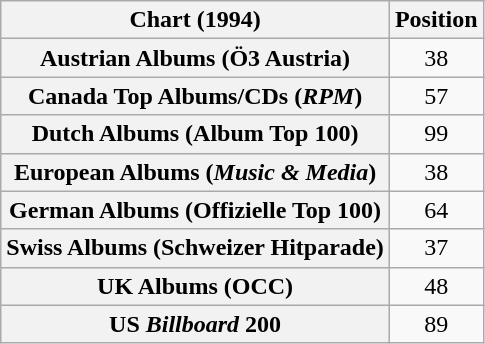<table class="wikitable sortable plainrowheaders" style="text-align:center">
<tr>
<th scope="col">Chart (1994)</th>
<th scope="col">Position</th>
</tr>
<tr>
<th scope="row">Austrian Albums (Ö3 Austria)</th>
<td>38</td>
</tr>
<tr>
<th scope="row">Canada Top Albums/CDs (<em>RPM</em>)</th>
<td>57</td>
</tr>
<tr>
<th scope="row">Dutch Albums (Album Top 100)</th>
<td>99</td>
</tr>
<tr>
<th scope="row">European Albums (<em>Music & Media</em>)</th>
<td>38</td>
</tr>
<tr>
<th scope="row">German Albums (Offizielle Top 100)</th>
<td>64</td>
</tr>
<tr>
<th scope="row">Swiss Albums (Schweizer Hitparade)</th>
<td>37</td>
</tr>
<tr>
<th scope="row">UK Albums (OCC)</th>
<td>48</td>
</tr>
<tr>
<th scope="row">US <em>Billboard</em> 200</th>
<td>89</td>
</tr>
</table>
